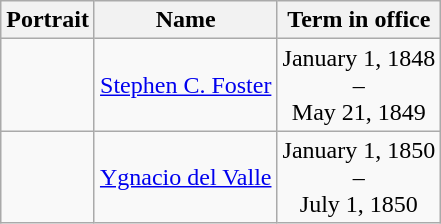<table class="wikitable" style="text-align: center;">
<tr>
<th>Portrait</th>
<th>Name</th>
<th>Term in office</th>
</tr>
<tr>
<td></td>
<td><a href='#'>Stephen C. Foster</a></td>
<td>January 1, 1848 <br> – <br> May 21, 1849</td>
</tr>
<tr>
<td></td>
<td><a href='#'>Ygnacio del Valle</a></td>
<td>January 1, 1850 <br> – <br> July 1, 1850</td>
</tr>
</table>
